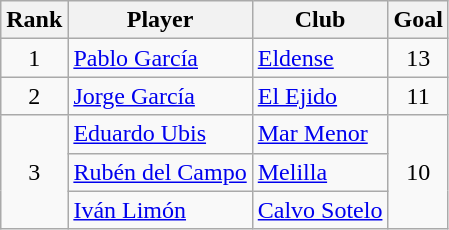<table class="wikitable">
<tr>
<th>Rank</th>
<th>Player</th>
<th>Club</th>
<th>Goal</th>
</tr>
<tr>
<td align="center">1</td>
<td> <a href='#'>Pablo García</a></td>
<td><a href='#'>Eldense</a></td>
<td align="center">13</td>
</tr>
<tr>
<td align="center">2</td>
<td> <a href='#'>Jorge García</a></td>
<td><a href='#'>El Ejido</a></td>
<td align="center">11</td>
</tr>
<tr>
<td rowspan="3" align="center">3</td>
<td> <a href='#'>Eduardo Ubis</a></td>
<td><a href='#'>Mar Menor</a></td>
<td rowspan="3" align="center">10</td>
</tr>
<tr>
<td> <a href='#'>Rubén del Campo</a></td>
<td><a href='#'>Melilla</a></td>
</tr>
<tr>
<td> <a href='#'>Iván Limón</a></td>
<td><a href='#'>Calvo Sotelo</a></td>
</tr>
</table>
